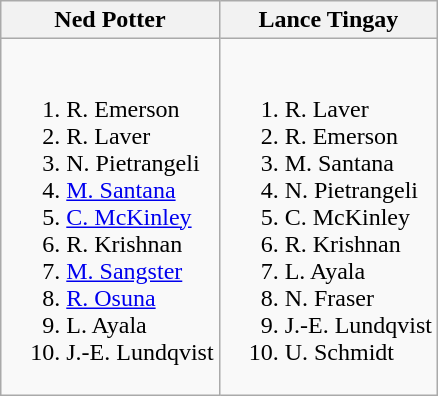<table class="wikitable">
<tr>
<th>Ned Potter</th>
<th>Lance Tingay<strong></strong></th>
</tr>
<tr style="vertical-align: top;">
<td style="white-space: nowrap;"><br><ol><li> R. Emerson</li><li> R. Laver</li><li> N. Pietrangeli</li><li> <a href='#'>M. Santana</a></li><li> <a href='#'>C. McKinley</a></li><li> R. Krishnan</li><li> <a href='#'>M. Sangster</a></li><li> <a href='#'>R. Osuna</a></li><li> L. Ayala</li><li> J.-E. Lundqvist</li></ol></td>
<td style="white-space: nowrap;"><br><ol><li> R. Laver</li><li> R. Emerson</li><li> M. Santana</li><li> N. Pietrangeli</li><li> C. McKinley</li><li> R. Krishnan</li><li> L. Ayala</li><li> N. Fraser</li><li> J.-E. Lundqvist</li><li> U. Schmidt</li></ol></td>
</tr>
</table>
